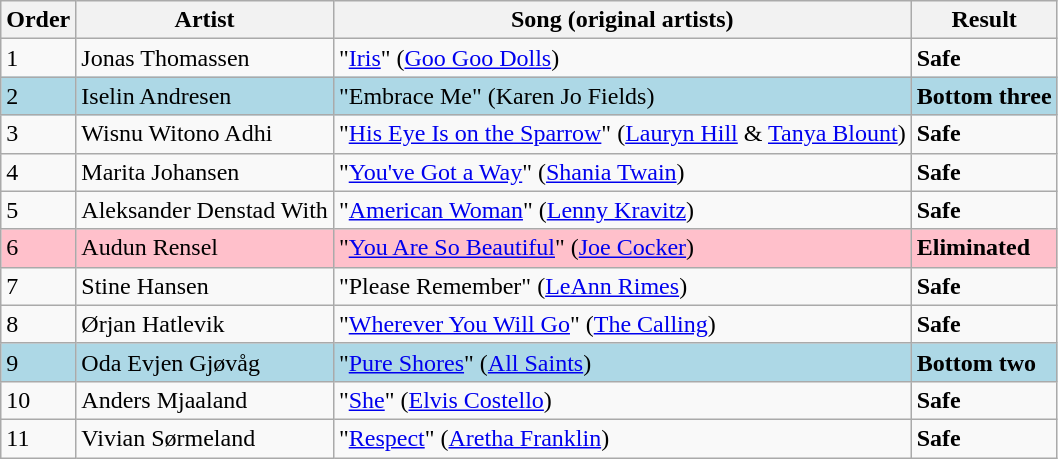<table class=wikitable>
<tr>
<th>Order</th>
<th>Artist</th>
<th>Song (original artists)</th>
<th>Result</th>
</tr>
<tr>
<td>1</td>
<td>Jonas Thomassen</td>
<td>"<a href='#'>Iris</a>" (<a href='#'>Goo Goo Dolls</a>)</td>
<td><strong>Safe</strong></td>
</tr>
<tr style="background:lightblue;">
<td>2</td>
<td>Iselin Andresen</td>
<td>"Embrace Me" (Karen Jo Fields)</td>
<td><strong>Bottom three</strong></td>
</tr>
<tr>
<td>3</td>
<td>Wisnu Witono Adhi</td>
<td>"<a href='#'>His Eye Is on the Sparrow</a>" (<a href='#'>Lauryn Hill</a> & <a href='#'>Tanya Blount</a>)</td>
<td><strong>Safe</strong></td>
</tr>
<tr>
<td>4</td>
<td>Marita Johansen</td>
<td>"<a href='#'>You've Got a Way</a>" (<a href='#'>Shania Twain</a>)</td>
<td><strong>Safe</strong></td>
</tr>
<tr>
<td>5</td>
<td>Aleksander Denstad With</td>
<td>"<a href='#'>American Woman</a>" (<a href='#'>Lenny Kravitz</a>)</td>
<td><strong>Safe</strong></td>
</tr>
<tr style="background:pink;">
<td>6</td>
<td>Audun Rensel</td>
<td>"<a href='#'>You Are So Beautiful</a>" (<a href='#'>Joe Cocker</a>)</td>
<td><strong>Eliminated</strong></td>
</tr>
<tr>
<td>7</td>
<td>Stine Hansen</td>
<td>"Please Remember" (<a href='#'>LeAnn Rimes</a>)</td>
<td><strong>Safe</strong></td>
</tr>
<tr>
<td>8</td>
<td>Ørjan Hatlevik</td>
<td>"<a href='#'>Wherever You Will Go</a>" (<a href='#'>The Calling</a>)</td>
<td><strong>Safe</strong></td>
</tr>
<tr style="background:lightblue;">
<td>9</td>
<td>Oda Evjen Gjøvåg</td>
<td>"<a href='#'>Pure Shores</a>" (<a href='#'>All Saints</a>)</td>
<td><strong>Bottom two</strong></td>
</tr>
<tr>
<td>10</td>
<td>Anders Mjaaland</td>
<td>"<a href='#'>She</a>" (<a href='#'>Elvis Costello</a>)</td>
<td><strong>Safe</strong></td>
</tr>
<tr>
<td>11</td>
<td>Vivian Sørmeland</td>
<td>"<a href='#'>Respect</a>" (<a href='#'>Aretha Franklin</a>)</td>
<td><strong>Safe</strong></td>
</tr>
</table>
